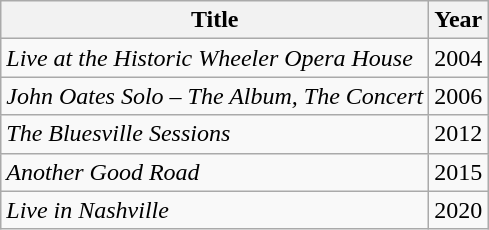<table class="wikitable sortable">
<tr>
<th>Title</th>
<th>Year</th>
</tr>
<tr>
<td><em>Live at the Historic Wheeler Opera House</em></td>
<td>2004</td>
</tr>
<tr>
<td><em>John Oates Solo – The Album, The Concert</em></td>
<td>2006</td>
</tr>
<tr>
<td><em>The Bluesville Sessions</em></td>
<td>2012</td>
</tr>
<tr>
<td><em>Another Good Road</em></td>
<td>2015</td>
</tr>
<tr>
<td><em>Live in Nashville</em></td>
<td>2020</td>
</tr>
</table>
